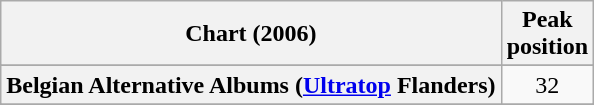<table class="wikitable sortable plainrowheaders" style="text-align:center">
<tr>
<th scope="col">Chart (2006)</th>
<th scope="col">Peak<br>position</th>
</tr>
<tr>
</tr>
<tr>
</tr>
<tr>
</tr>
<tr>
<th scope="row">Belgian Alternative Albums (<a href='#'>Ultratop</a> Flanders)</th>
<td>32</td>
</tr>
<tr>
</tr>
<tr>
</tr>
<tr>
</tr>
<tr>
</tr>
<tr>
</tr>
<tr>
</tr>
<tr>
</tr>
<tr>
</tr>
<tr>
</tr>
<tr>
</tr>
<tr>
</tr>
<tr>
</tr>
<tr>
</tr>
<tr>
</tr>
<tr>
</tr>
<tr>
</tr>
<tr>
</tr>
<tr>
</tr>
<tr>
</tr>
<tr>
</tr>
<tr>
</tr>
</table>
